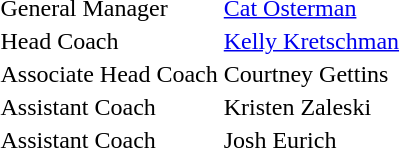<table |class="wikitable">
<tr>
<td style="border:none">General Manager</td>
<td style="border:none; text-align:left"><a href='#'>Cat Osterman</a></td>
</tr>
<tr>
<td style="border:none">Head Coach</td>
<td style="border:none; text-align:left"><a href='#'>Kelly Kretschman</a></td>
</tr>
<tr>
<td style="border:none">Associate Head Coach</td>
<td style="border:none; text-align:left">Courtney Gettins</td>
</tr>
<tr>
<td style="border:none">Assistant Coach</td>
<td style="border:none; text-align:left">Kristen Zaleski</td>
</tr>
<tr>
<td style="border:none">Assistant Coach</td>
<td style="border:none; text-align:left">Josh Eurich</td>
</tr>
</table>
